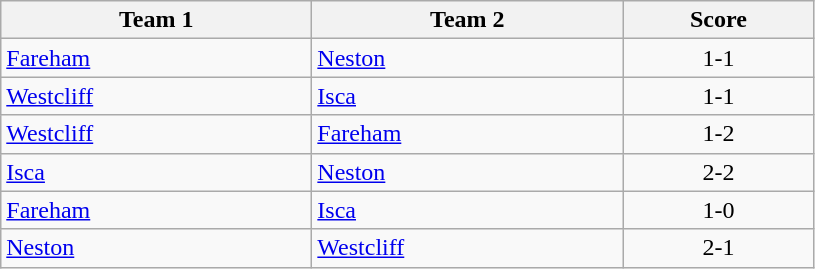<table class="wikitable" style="font-size: 100%">
<tr>
<th width=200>Team 1</th>
<th width=200>Team 2</th>
<th width=120>Score</th>
</tr>
<tr>
<td><a href='#'>Fareham</a></td>
<td><a href='#'>Neston</a></td>
<td align=center>1-1</td>
</tr>
<tr>
<td><a href='#'>Westcliff</a></td>
<td><a href='#'>Isca</a></td>
<td align=center>1-1</td>
</tr>
<tr>
<td><a href='#'>Westcliff</a></td>
<td><a href='#'>Fareham</a></td>
<td align=center>1-2</td>
</tr>
<tr>
<td><a href='#'>Isca</a></td>
<td><a href='#'>Neston</a></td>
<td align=center>2-2</td>
</tr>
<tr>
<td><a href='#'>Fareham</a></td>
<td><a href='#'>Isca</a></td>
<td align=center>1-0</td>
</tr>
<tr>
<td><a href='#'>Neston</a></td>
<td><a href='#'>Westcliff</a></td>
<td align=center>2-1</td>
</tr>
</table>
